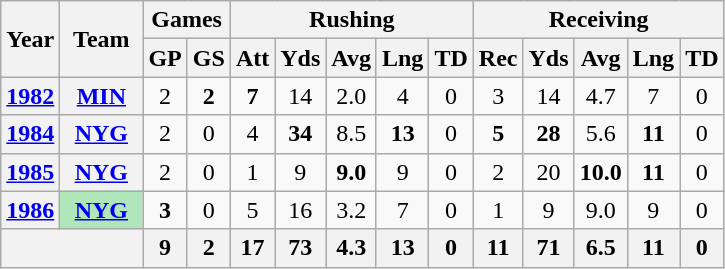<table class="wikitable" style="text-align:center;">
<tr>
<th rowspan="2">Year</th>
<th rowspan="2">Team</th>
<th colspan="2">Games</th>
<th colspan="5">Rushing</th>
<th colspan="5">Receiving</th>
</tr>
<tr>
<th>GP</th>
<th>GS</th>
<th>Att</th>
<th>Yds</th>
<th>Avg</th>
<th>Lng</th>
<th>TD</th>
<th>Rec</th>
<th>Yds</th>
<th>Avg</th>
<th>Lng</th>
<th>TD</th>
</tr>
<tr>
<th><a href='#'>1982</a></th>
<th><a href='#'>MIN</a></th>
<td>2</td>
<td><strong>2</strong></td>
<td><strong>7</strong></td>
<td>14</td>
<td>2.0</td>
<td>4</td>
<td>0</td>
<td>3</td>
<td>14</td>
<td>4.7</td>
<td>7</td>
<td>0</td>
</tr>
<tr>
<th><a href='#'>1984</a></th>
<th><a href='#'>NYG</a></th>
<td>2</td>
<td>0</td>
<td>4</td>
<td><strong>34</strong></td>
<td>8.5</td>
<td><strong>13</strong></td>
<td>0</td>
<td><strong>5</strong></td>
<td><strong>28</strong></td>
<td>5.6</td>
<td><strong>11</strong></td>
<td>0</td>
</tr>
<tr>
<th><a href='#'>1985</a></th>
<th><a href='#'>NYG</a></th>
<td>2</td>
<td>0</td>
<td>1</td>
<td>9</td>
<td><strong>9.0</strong></td>
<td>9</td>
<td>0</td>
<td>2</td>
<td>20</td>
<td><strong>10.0</strong></td>
<td><strong>11</strong></td>
<td>0</td>
</tr>
<tr>
<th><a href='#'>1986</a></th>
<th style="background:#afe6ba; width:3em;"><a href='#'>NYG</a></th>
<td><strong>3</strong></td>
<td>0</td>
<td>5</td>
<td>16</td>
<td>3.2</td>
<td>7</td>
<td>0</td>
<td>1</td>
<td>9</td>
<td>9.0</td>
<td>9</td>
<td>0</td>
</tr>
<tr>
<th colspan="2"></th>
<th>9</th>
<th>2</th>
<th>17</th>
<th>73</th>
<th>4.3</th>
<th>13</th>
<th>0</th>
<th>11</th>
<th>71</th>
<th>6.5</th>
<th>11</th>
<th>0</th>
</tr>
</table>
